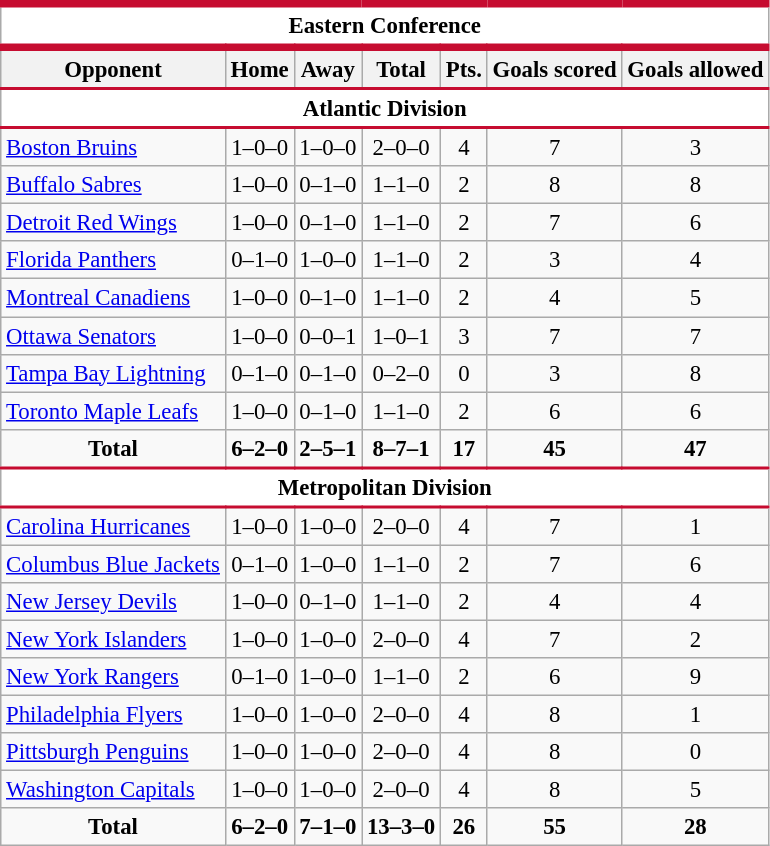<table class="wikitable" style="font-size: 95%; text-align: center">
<tr>
<td colspan="7" style="background:#fff; border-top:#c60c30 5px solid; border-bottom:#c60c30 5px solid;"><strong>Eastern Conference</strong></td>
</tr>
<tr>
<th>Opponent</th>
<th>Home</th>
<th>Away</th>
<th>Total</th>
<th>Pts.</th>
<th>Goals scored</th>
<th>Goals allowed</th>
</tr>
<tr>
<td colspan="7" style="background:#fff; border-top:#c60c30 2px solid; border-bottom:#c60c30 2px solid;"><strong>Atlantic Division</strong></td>
</tr>
<tr>
<td style="text-align:left"><a href='#'>Boston Bruins</a></td>
<td>1–0–0</td>
<td>1–0–0</td>
<td>2–0–0</td>
<td>4</td>
<td>7</td>
<td>3</td>
</tr>
<tr>
<td style="text-align:left"><a href='#'>Buffalo Sabres</a></td>
<td>1–0–0</td>
<td>0–1–0</td>
<td>1–1–0</td>
<td>2</td>
<td>8</td>
<td>8</td>
</tr>
<tr>
<td style="text-align:left"><a href='#'>Detroit Red Wings</a></td>
<td>1–0–0</td>
<td>0–1–0</td>
<td>1–1–0</td>
<td>2</td>
<td>7</td>
<td>6</td>
</tr>
<tr>
<td style="text-align:left"><a href='#'>Florida Panthers</a></td>
<td>0–1–0</td>
<td>1–0–0</td>
<td>1–1–0</td>
<td>2</td>
<td>3</td>
<td>4</td>
</tr>
<tr>
<td style="text-align:left"><a href='#'>Montreal Canadiens</a></td>
<td>1–0–0</td>
<td>0–1–0</td>
<td>1–1–0</td>
<td>2</td>
<td>4</td>
<td>5</td>
</tr>
<tr>
<td style="text-align:left"><a href='#'>Ottawa Senators</a></td>
<td>1–0–0</td>
<td>0–0–1</td>
<td>1–0–1</td>
<td>3</td>
<td>7</td>
<td>7</td>
</tr>
<tr>
<td style="text-align:left"><a href='#'>Tampa Bay Lightning</a></td>
<td>0–1–0</td>
<td>0–1–0</td>
<td>0–2–0</td>
<td>0</td>
<td>3</td>
<td>8</td>
</tr>
<tr>
<td style="text-align:left"><a href='#'>Toronto Maple Leafs</a></td>
<td>1–0–0</td>
<td>0–1–0</td>
<td>1–1–0</td>
<td>2</td>
<td>6</td>
<td>6</td>
</tr>
<tr style="font-weight:bold">
<td>Total</td>
<td>6–2–0</td>
<td>2–5–1</td>
<td>8–7–1</td>
<td>17</td>
<td>45</td>
<td>47</td>
</tr>
<tr>
<td colspan="7" style="background:#fff; border-top:#c60c30 2px solid; border-bottom:#c60c30 2px solid;"><strong>Metropolitan Division</strong></td>
</tr>
<tr>
<td style="text-align:left"><a href='#'>Carolina Hurricanes</a></td>
<td>1–0–0</td>
<td>1–0–0</td>
<td>2–0–0</td>
<td>4</td>
<td>7</td>
<td>1</td>
</tr>
<tr>
<td style="text-align:left"><a href='#'>Columbus Blue Jackets</a></td>
<td>0–1–0</td>
<td>1–0–0</td>
<td>1–1–0</td>
<td>2</td>
<td>7</td>
<td>6</td>
</tr>
<tr>
<td style="text-align:left"><a href='#'>New Jersey Devils</a></td>
<td>1–0–0</td>
<td>0–1–0</td>
<td>1–1–0</td>
<td>2</td>
<td>4</td>
<td>4</td>
</tr>
<tr>
<td style="text-align:left"><a href='#'>New York Islanders</a></td>
<td>1–0–0</td>
<td>1–0–0</td>
<td>2–0–0</td>
<td>4</td>
<td>7</td>
<td>2</td>
</tr>
<tr>
<td style="text-align:left"><a href='#'>New York Rangers</a></td>
<td>0–1–0</td>
<td>1–0–0</td>
<td>1–1–0</td>
<td>2</td>
<td>6</td>
<td>9</td>
</tr>
<tr>
<td style="text-align:left"><a href='#'>Philadelphia Flyers</a></td>
<td>1–0–0</td>
<td>1–0–0</td>
<td>2–0–0</td>
<td>4</td>
<td>8</td>
<td>1</td>
</tr>
<tr>
<td style="text-align:left"><a href='#'>Pittsburgh Penguins</a></td>
<td>1–0–0</td>
<td>1–0–0</td>
<td>2–0–0</td>
<td>4</td>
<td>8</td>
<td>0</td>
</tr>
<tr>
<td style="text-align:left"><a href='#'>Washington Capitals</a></td>
<td>1–0–0</td>
<td>1–0–0</td>
<td>2–0–0</td>
<td>4</td>
<td>8</td>
<td>5</td>
</tr>
<tr style="font-weight:bold">
<td>Total</td>
<td>6–2–0</td>
<td>7–1–0</td>
<td>13–3–0</td>
<td>26</td>
<td>55</td>
<td>28</td>
</tr>
</table>
